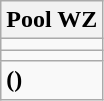<table class="wikitable" style="white-space: nowrap;">
<tr>
<th width=100%>Pool WZ</th>
</tr>
<tr>
<td></td>
</tr>
<tr>
<td><strong></strong></td>
</tr>
<tr>
<td><strong></strong> <strong>()</strong></td>
</tr>
</table>
